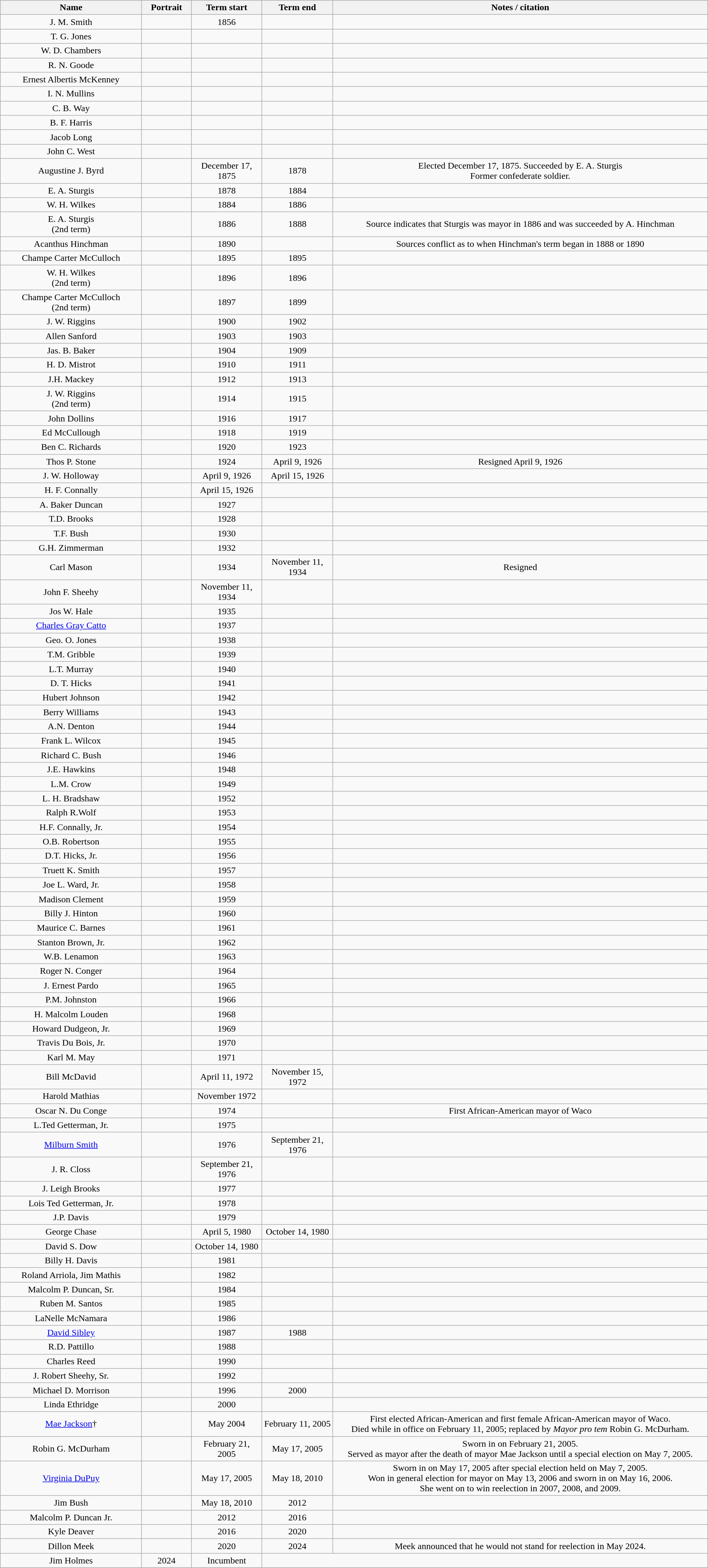<table class="wikitable" style="text-align:center">
<tr>
<th width="20%">Name</th>
<th width="7%">Portrait</th>
<th width="10%">Term start</th>
<th width="10%">Term end</th>
<th width="53%">Notes / citation</th>
</tr>
<tr>
<td>J. M. Smith</td>
<td></td>
<td>1856</td>
<td></td>
<td></td>
</tr>
<tr>
<td>T. G. Jones</td>
<td></td>
<td></td>
<td></td>
<td></td>
</tr>
<tr>
<td>W. D. Chambers</td>
<td></td>
<td></td>
<td></td>
<td></td>
</tr>
<tr>
<td>R. N. Goode</td>
<td></td>
<td></td>
<td></td>
<td></td>
</tr>
<tr>
<td>Ernest Albertis McKenney</td>
<td></td>
<td></td>
<td></td>
<td></td>
</tr>
<tr>
<td>I. N. Mullins</td>
<td></td>
<td></td>
<td></td>
<td></td>
</tr>
<tr>
<td>C. B. Way</td>
<td></td>
<td></td>
<td></td>
<td></td>
</tr>
<tr>
<td>B. F. Harris</td>
<td></td>
<td></td>
<td></td>
<td></td>
</tr>
<tr>
<td>Jacob Long</td>
<td></td>
<td></td>
<td></td>
<td></td>
</tr>
<tr>
<td>John C. West</td>
<td></td>
<td></td>
<td></td>
<td></td>
</tr>
<tr>
<td>Augustine J. Byrd</td>
<td></td>
<td>December 17, 1875</td>
<td>1878</td>
<td>Elected December 17, 1875. Succeeded by E. A. Sturgis<br> Former confederate soldier.</td>
</tr>
<tr>
<td>E. A. Sturgis</td>
<td></td>
<td>1878</td>
<td>1884</td>
<td></td>
</tr>
<tr>
<td>W. H. Wilkes</td>
<td></td>
<td>1884</td>
<td>1886</td>
<td></td>
</tr>
<tr>
<td>E. A. Sturgis<br> (2nd term)</td>
<td></td>
<td>1886</td>
<td>1888</td>
<td>Source indicates that Sturgis was mayor in 1886 and was succeeded by A. Hinchman</td>
</tr>
<tr>
<td>Acanthus Hinchman</td>
<td></td>
<td>1890</td>
<td></td>
<td>Sources conflict as to when Hinchman's term began in 1888 or 1890</td>
</tr>
<tr>
<td>Champe Carter McCulloch</td>
<td></td>
<td>1895</td>
<td>1895</td>
<td></td>
</tr>
<tr>
<td>W. H. Wilkes<br> (2nd term)</td>
<td></td>
<td>1896</td>
<td>1896</td>
<td></td>
</tr>
<tr>
<td>Champe Carter McCulloch<br> (2nd term)</td>
<td></td>
<td>1897</td>
<td>1899</td>
<td></td>
</tr>
<tr>
<td>J. W. Riggins</td>
<td></td>
<td>1900</td>
<td>1902</td>
<td></td>
</tr>
<tr>
<td>Allen Sanford</td>
<td></td>
<td>1903</td>
<td>1903</td>
<td></td>
</tr>
<tr>
<td>Jas. B. Baker</td>
<td></td>
<td>1904</td>
<td>1909</td>
<td></td>
</tr>
<tr>
<td>H. D. Mistrot</td>
<td></td>
<td>1910</td>
<td>1911</td>
<td></td>
</tr>
<tr>
<td>J.H. Mackey</td>
<td></td>
<td>1912</td>
<td>1913</td>
<td></td>
</tr>
<tr>
<td>J. W. Riggins<br> (2nd term)</td>
<td></td>
<td>1914</td>
<td>1915</td>
<td></td>
</tr>
<tr>
<td>John Dollins</td>
<td></td>
<td>1916</td>
<td>1917</td>
<td></td>
</tr>
<tr>
<td>Ed McCullough</td>
<td></td>
<td>1918</td>
<td>1919</td>
<td></td>
</tr>
<tr>
<td>Ben C. Richards</td>
<td></td>
<td>1920</td>
<td>1923</td>
<td></td>
</tr>
<tr>
<td>Thos P. Stone</td>
<td></td>
<td>1924</td>
<td>April 9, 1926</td>
<td>Resigned April 9, 1926</td>
</tr>
<tr>
<td>J. W. Holloway</td>
<td></td>
<td>April 9, 1926</td>
<td>April 15, 1926</td>
<td></td>
</tr>
<tr>
<td>H. F. Connally</td>
<td></td>
<td>April 15, 1926</td>
<td></td>
<td></td>
</tr>
<tr>
<td>A. Baker Duncan</td>
<td></td>
<td>1927</td>
<td></td>
<td></td>
</tr>
<tr>
<td>T.D. Brooks</td>
<td></td>
<td>1928</td>
<td></td>
<td></td>
</tr>
<tr>
<td>T.F. Bush</td>
<td></td>
<td>1930</td>
<td></td>
<td></td>
</tr>
<tr>
<td>G.H. Zimmerman</td>
<td></td>
<td>1932</td>
<td></td>
<td></td>
</tr>
<tr>
<td>Carl Mason</td>
<td></td>
<td>1934</td>
<td>November 11, 1934</td>
<td>Resigned</td>
</tr>
<tr>
<td>John F. Sheehy</td>
<td></td>
<td>November 11, 1934</td>
<td></td>
<td></td>
</tr>
<tr>
<td>Jos W. Hale</td>
<td></td>
<td>1935</td>
<td></td>
<td></td>
</tr>
<tr>
<td><a href='#'>Charles Gray Catto</a></td>
<td></td>
<td>1937</td>
<td></td>
<td></td>
</tr>
<tr>
<td>Geo. O. Jones</td>
<td></td>
<td>1938</td>
<td></td>
<td></td>
</tr>
<tr>
<td>T.M. Gribble</td>
<td></td>
<td>1939</td>
<td></td>
<td></td>
</tr>
<tr>
<td>L.T. Murray</td>
<td></td>
<td>1940</td>
<td></td>
<td></td>
</tr>
<tr>
<td>D. T. Hicks</td>
<td></td>
<td>1941</td>
<td></td>
<td></td>
</tr>
<tr>
<td>Hubert Johnson</td>
<td></td>
<td>1942</td>
<td></td>
<td></td>
</tr>
<tr>
<td>Berry Williams</td>
<td></td>
<td>1943</td>
<td></td>
<td></td>
</tr>
<tr>
<td>A.N. Denton</td>
<td></td>
<td>1944</td>
<td></td>
<td></td>
</tr>
<tr>
<td>Frank L. Wilcox</td>
<td></td>
<td>1945</td>
<td></td>
<td></td>
</tr>
<tr>
<td>Richard C. Bush</td>
<td></td>
<td>1946</td>
<td></td>
<td></td>
</tr>
<tr>
<td>J.E. Hawkins</td>
<td></td>
<td>1948</td>
<td></td>
<td></td>
</tr>
<tr>
<td>L.M. Crow</td>
<td></td>
<td>1949</td>
<td></td>
<td></td>
</tr>
<tr>
<td>L. H. Bradshaw</td>
<td></td>
<td>1952</td>
<td></td>
<td></td>
</tr>
<tr>
<td>Ralph R.Wolf</td>
<td></td>
<td>1953</td>
<td></td>
<td></td>
</tr>
<tr>
<td>H.F. Connally, Jr.</td>
<td></td>
<td>1954</td>
<td></td>
<td></td>
</tr>
<tr>
<td>O.B. Robertson</td>
<td></td>
<td>1955</td>
<td></td>
<td></td>
</tr>
<tr>
<td>D.T. Hicks, Jr.</td>
<td></td>
<td>1956</td>
<td></td>
<td></td>
</tr>
<tr>
<td>Truett K. Smith</td>
<td></td>
<td>1957</td>
<td></td>
<td></td>
</tr>
<tr>
<td>Joe L. Ward, Jr.</td>
<td></td>
<td>1958</td>
<td></td>
<td></td>
</tr>
<tr>
<td>Madison Clement</td>
<td></td>
<td>1959</td>
<td></td>
<td></td>
</tr>
<tr>
<td>Billy J. Hinton</td>
<td></td>
<td>1960</td>
<td></td>
<td></td>
</tr>
<tr>
<td>Maurice C. Barnes</td>
<td></td>
<td>1961</td>
<td></td>
<td></td>
</tr>
<tr>
<td>Stanton Brown, Jr.</td>
<td></td>
<td>1962</td>
<td></td>
<td></td>
</tr>
<tr>
<td>W.B. Lenamon</td>
<td></td>
<td>1963</td>
<td></td>
<td></td>
</tr>
<tr>
<td>Roger N. Conger</td>
<td></td>
<td>1964</td>
<td></td>
<td></td>
</tr>
<tr>
<td>J. Ernest Pardo</td>
<td></td>
<td>1965</td>
<td></td>
<td></td>
</tr>
<tr>
<td>P.M. Johnston</td>
<td></td>
<td>1966</td>
<td></td>
<td></td>
</tr>
<tr>
<td>H. Malcolm Louden</td>
<td></td>
<td>1968</td>
<td></td>
<td></td>
</tr>
<tr>
<td>Howard Dudgeon, Jr.</td>
<td></td>
<td>1969</td>
<td></td>
<td></td>
</tr>
<tr>
<td>Travis Du Bois, Jr.</td>
<td></td>
<td>1970</td>
<td></td>
<td></td>
</tr>
<tr>
<td>Karl M. May</td>
<td></td>
<td>1971</td>
<td></td>
<td></td>
</tr>
<tr>
<td>Bill McDavid</td>
<td></td>
<td>April 11, 1972</td>
<td>November 15, 1972</td>
<td></td>
</tr>
<tr>
<td>Harold Mathias</td>
<td></td>
<td>November 1972</td>
<td></td>
<td></td>
</tr>
<tr>
<td>Oscar N. Du Conge</td>
<td></td>
<td>1974</td>
<td></td>
<td>First African-American mayor of Waco</td>
</tr>
<tr>
<td>L.Ted Getterman, Jr.</td>
<td></td>
<td>1975</td>
<td></td>
<td></td>
</tr>
<tr>
<td><a href='#'>Milburn Smith</a></td>
<td></td>
<td>1976</td>
<td>September 21, 1976</td>
<td></td>
</tr>
<tr>
<td>J. R. Closs</td>
<td></td>
<td>September 21, 1976</td>
<td></td>
<td></td>
</tr>
<tr>
<td>J. Leigh Brooks</td>
<td></td>
<td>1977</td>
<td></td>
<td></td>
</tr>
<tr>
<td>Lois Ted Getterman, Jr.</td>
<td></td>
<td>1978</td>
<td></td>
<td></td>
</tr>
<tr>
<td>J.P. Davis</td>
<td></td>
<td>1979</td>
<td></td>
<td></td>
</tr>
<tr>
<td>George Chase</td>
<td></td>
<td>April 5, 1980</td>
<td>October 14, 1980</td>
<td></td>
</tr>
<tr>
<td>David S. Dow</td>
<td></td>
<td>October 14, 1980</td>
<td></td>
<td></td>
</tr>
<tr>
<td>Billy H. Davis</td>
<td></td>
<td>1981</td>
<td></td>
<td></td>
</tr>
<tr>
<td>Roland Arriola, Jim Mathis</td>
<td></td>
<td>1982</td>
<td></td>
<td></td>
</tr>
<tr>
<td>Malcolm P. Duncan, Sr.</td>
<td></td>
<td>1984</td>
<td></td>
<td></td>
</tr>
<tr>
<td>Ruben M. Santos</td>
<td></td>
<td>1985</td>
<td></td>
<td></td>
</tr>
<tr>
<td>LaNelle McNamara</td>
<td></td>
<td>1986</td>
<td></td>
<td></td>
</tr>
<tr>
<td><a href='#'>David Sibley</a></td>
<td></td>
<td>1987</td>
<td>1988</td>
<td></td>
</tr>
<tr>
<td>R.D. Pattillo</td>
<td></td>
<td>1988</td>
<td></td>
<td></td>
</tr>
<tr>
<td>Charles Reed</td>
<td></td>
<td>1990</td>
<td></td>
<td></td>
</tr>
<tr>
<td>J. Robert Sheehy, Sr.</td>
<td></td>
<td>1992</td>
<td></td>
<td></td>
</tr>
<tr>
<td>Michael D. Morrison</td>
<td></td>
<td>1996</td>
<td>2000<br></td>
<td></td>
</tr>
<tr>
<td>Linda Ethridge</td>
<td></td>
<td>2000</td>
<td></td>
<td></td>
</tr>
<tr>
<td><a href='#'>Mae Jackson</a>†</td>
<td></td>
<td>May 2004</td>
<td>February 11, 2005</td>
<td>First elected African-American and first female African-American mayor of Waco.<br> Died while in office on February 11, 2005; replaced by <em>Mayor pro tem</em> Robin G. McDurham.</td>
</tr>
<tr>
<td>Robin G. McDurham</td>
<td></td>
<td>February 21, 2005</td>
<td>May 17, 2005</td>
<td>Sworn in on February 21, 2005.<br> Served as mayor after the death of mayor Mae Jackson until a special election on May 7, 2005.</td>
</tr>
<tr>
<td><a href='#'>Virginia DuPuy</a></td>
<td></td>
<td>May 17, 2005</td>
<td>May 18, 2010</td>
<td>Sworn in on May 17, 2005 after special election held on May 7, 2005.<br> Won in general election for mayor on May 13, 2006 and sworn in on May 16, 2006.<br> She went on to win reelection in 2007, 2008, and 2009.</td>
</tr>
<tr>
<td>Jim Bush</td>
<td></td>
<td>May 18, 2010</td>
<td>2012</td>
<td></td>
</tr>
<tr>
<td>Malcolm P. Duncan Jr.</td>
<td></td>
<td>2012</td>
<td>2016</td>
<td></td>
</tr>
<tr>
<td>Kyle Deaver</td>
<td></td>
<td>2016</td>
<td>2020</td>
<td></td>
</tr>
<tr>
<td>Dillon Meek</td>
<td></td>
<td>2020</td>
<td>2024</td>
<td>Meek announced that he would not stand for reelection in May 2024.</td>
</tr>
<tr>
<td>Jim Holmes</td>
<td>2024</td>
<td>Incumbent</td>
</tr>
</table>
